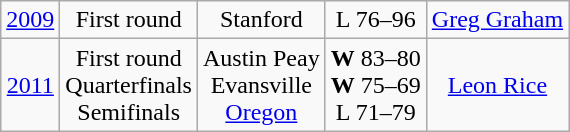<table class="wikitable">
<tr align="center">
<td><a href='#'>2009</a></td>
<td>First round</td>
<td>Stanford</td>
<td>L 76–96</td>
<td><a href='#'>Greg Graham</a></td>
</tr>
<tr align="center">
<td><a href='#'>2011</a></td>
<td>First round<br>Quarterfinals<br>Semifinals</td>
<td>Austin Peay<br>Evansville<br><a href='#'>Oregon</a></td>
<td><strong>W</strong> 83–80<br><strong>W</strong> 75–69<br>L 71–79</td>
<td><a href='#'>Leon Rice</a></td>
</tr>
</table>
